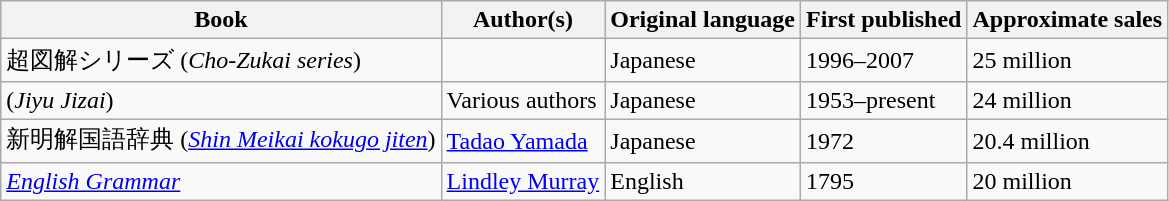<table class="wikitable sortable">
<tr ">
<th>Book</th>
<th>Author(s)</th>
<th>Original language</th>
<th>First published</th>
<th>Approximate sales</th>
</tr>
<tr>
<td>超図解シリーズ (<em>Cho-Zukai series</em>)</td>
<td></td>
<td>Japanese</td>
<td>1996–2007</td>
<td>25 million</td>
</tr>
<tr>
<td> (<em>Jiyu Jizai</em>)</td>
<td>Various authors</td>
<td>Japanese</td>
<td>1953–present</td>
<td>24 million</td>
</tr>
<tr>
<td>新明解国語辞典 (<em><a href='#'>Shin Meikai kokugo jiten</a></em>)</td>
<td><a href='#'>Tadao Yamada</a></td>
<td>Japanese</td>
<td>1972</td>
<td>20.4 million</td>
</tr>
<tr>
<td><em><a href='#'>English Grammar</a></em></td>
<td><a href='#'>Lindley Murray</a></td>
<td>English</td>
<td>1795</td>
<td>20 million</td>
</tr>
</table>
